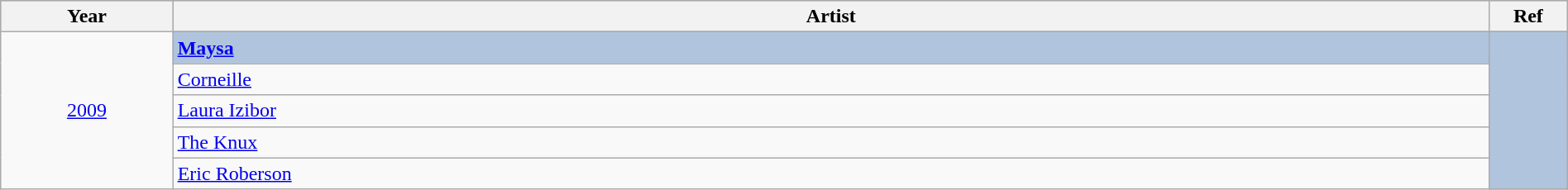<table class="wikitable" style="width:100%;">
<tr style="background:#bebebe;">
<th style="width:11%;">Year</th>
<th style="width:84%;">Artist</th>
<th style="width:5%;">Ref</th>
</tr>
<tr>
<td rowspan="6" align="center"><a href='#'>2009</a></td>
</tr>
<tr style="background:#B0C4DE">
<td><strong><a href='#'>Maysa</a></strong></td>
<td rowspan="6" align="center"></td>
</tr>
<tr>
<td><a href='#'>Corneille</a></td>
</tr>
<tr>
<td><a href='#'>Laura Izibor</a></td>
</tr>
<tr>
<td><a href='#'>The Knux</a></td>
</tr>
<tr>
<td><a href='#'>Eric Roberson</a></td>
</tr>
</table>
